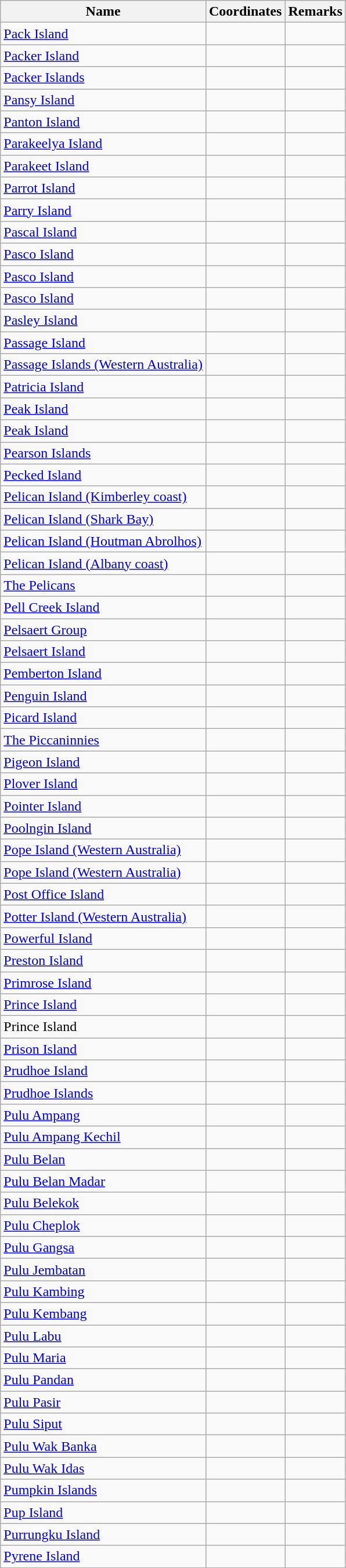<table class="wikitable">
<tr>
<th>Name</th>
<th>Coordinates</th>
<th>Remarks</th>
</tr>
<tr>
<td><a href='#'>Pack Island</a></td>
<td></td>
<td></td>
</tr>
<tr>
<td><a href='#'>Packer Island</a></td>
<td></td>
<td></td>
</tr>
<tr>
<td><a href='#'>Packer Islands</a></td>
<td></td>
<td></td>
</tr>
<tr>
<td><a href='#'>Pansy Island</a></td>
<td></td>
<td></td>
</tr>
<tr>
<td><a href='#'>Panton Island</a></td>
<td></td>
<td></td>
</tr>
<tr>
<td><a href='#'>Parakeelya Island</a></td>
<td></td>
<td></td>
</tr>
<tr>
<td><a href='#'>Parakeet Island</a></td>
<td></td>
<td></td>
</tr>
<tr>
<td><a href='#'>Parrot Island</a></td>
<td></td>
<td></td>
</tr>
<tr>
<td><a href='#'>Parry Island</a></td>
<td></td>
<td></td>
</tr>
<tr>
<td><a href='#'>Pascal Island</a></td>
<td></td>
<td></td>
</tr>
<tr>
<td><a href='#'>Pasco Island</a></td>
<td></td>
<td></td>
</tr>
<tr>
<td><a href='#'>Pasco Island</a></td>
<td></td>
<td></td>
</tr>
<tr>
<td><a href='#'>Pasco Island</a></td>
<td></td>
<td></td>
</tr>
<tr>
<td><a href='#'>Pasley Island</a></td>
<td></td>
<td></td>
</tr>
<tr>
<td><a href='#'>Passage Island</a></td>
<td></td>
<td></td>
</tr>
<tr>
<td><a href='#'>Passage Islands (Western Australia)</a></td>
<td></td>
<td></td>
</tr>
<tr>
<td><a href='#'>Patricia Island</a></td>
<td></td>
<td></td>
</tr>
<tr>
<td><a href='#'>Peak Island</a></td>
<td></td>
<td></td>
</tr>
<tr>
<td><a href='#'>Peak Island</a></td>
<td></td>
<td></td>
</tr>
<tr>
<td><a href='#'>Pearson Islands</a></td>
<td></td>
<td></td>
</tr>
<tr>
<td><a href='#'>Pecked Island</a></td>
<td></td>
<td></td>
</tr>
<tr>
<td><a href='#'>Pelican Island (Kimberley coast)</a></td>
<td></td>
<td></td>
</tr>
<tr>
<td><a href='#'>Pelican Island (Shark Bay)</a></td>
<td></td>
<td></td>
</tr>
<tr>
<td><a href='#'>Pelican Island (Houtman Abrolhos)</a></td>
<td></td>
<td></td>
</tr>
<tr>
<td><a href='#'>Pelican Island (Albany coast)</a></td>
<td></td>
<td></td>
</tr>
<tr>
<td><a href='#'>The Pelicans</a></td>
<td></td>
<td></td>
</tr>
<tr>
<td><a href='#'>Pell Creek Island</a></td>
<td></td>
<td></td>
</tr>
<tr>
<td><a href='#'>Pelsaert Group</a></td>
<td></td>
<td></td>
</tr>
<tr>
<td><a href='#'>Pelsaert Island</a></td>
<td></td>
<td></td>
</tr>
<tr>
<td><a href='#'>Pemberton Island</a></td>
<td></td>
<td></td>
</tr>
<tr>
<td><a href='#'>Penguin Island</a></td>
<td></td>
<td></td>
</tr>
<tr>
<td><a href='#'>Picard Island</a></td>
<td></td>
<td></td>
</tr>
<tr>
<td><a href='#'>The Piccaninnies</a></td>
<td></td>
<td></td>
</tr>
<tr>
<td><a href='#'>Pigeon Island</a></td>
<td></td>
<td></td>
</tr>
<tr>
<td><a href='#'>Plover Island</a></td>
<td></td>
<td></td>
</tr>
<tr>
<td><a href='#'>Pointer Island</a></td>
<td></td>
<td></td>
</tr>
<tr>
<td><a href='#'>Poolngin Island</a></td>
<td></td>
<td></td>
</tr>
<tr>
<td><a href='#'>Pope Island (Western Australia)</a></td>
<td></td>
<td></td>
</tr>
<tr>
<td><a href='#'>Pope Island (Western Australia)</a></td>
<td></td>
<td></td>
</tr>
<tr>
<td><a href='#'>Post Office Island</a></td>
<td></td>
<td></td>
</tr>
<tr>
<td><a href='#'>Potter Island (Western Australia)</a></td>
<td></td>
<td></td>
</tr>
<tr>
<td><a href='#'>Powerful Island</a></td>
<td></td>
<td></td>
</tr>
<tr>
<td><a href='#'>Preston Island</a></td>
<td></td>
<td></td>
</tr>
<tr>
<td><a href='#'>Primrose Island</a></td>
<td></td>
<td></td>
</tr>
<tr>
<td><a href='#'>Prince Island</a></td>
<td></td>
<td></td>
</tr>
<tr>
<td>Prince Island</td>
<td></td>
<td></td>
</tr>
<tr>
<td><a href='#'>Prison Island</a></td>
<td></td>
<td></td>
</tr>
<tr>
<td><a href='#'>Prudhoe Island</a></td>
<td></td>
<td></td>
</tr>
<tr>
<td><a href='#'>Prudhoe Islands</a></td>
<td></td>
<td></td>
</tr>
<tr>
<td><a href='#'>Pulu Ampang</a></td>
<td></td>
<td></td>
</tr>
<tr>
<td><a href='#'>Pulu Ampang Kechil</a></td>
<td></td>
<td></td>
</tr>
<tr>
<td><a href='#'>Pulu Belan</a></td>
<td></td>
<td></td>
</tr>
<tr>
<td><a href='#'>Pulu Belan Madar</a></td>
<td></td>
<td></td>
</tr>
<tr>
<td><a href='#'>Pulu Belekok</a></td>
<td></td>
<td></td>
</tr>
<tr>
<td><a href='#'>Pulu Cheplok</a></td>
<td></td>
<td></td>
</tr>
<tr>
<td><a href='#'>Pulu Gangsa</a></td>
<td></td>
<td></td>
</tr>
<tr>
<td><a href='#'>Pulu Jembatan</a></td>
<td></td>
<td></td>
</tr>
<tr>
<td><a href='#'>Pulu Kambing</a></td>
<td></td>
<td></td>
</tr>
<tr>
<td><a href='#'>Pulu Kembang</a></td>
<td></td>
<td></td>
</tr>
<tr>
<td><a href='#'>Pulu Labu</a></td>
<td></td>
<td></td>
</tr>
<tr>
<td><a href='#'>Pulu Maria</a></td>
<td></td>
<td></td>
</tr>
<tr>
<td><a href='#'>Pulu Pandan</a></td>
<td></td>
<td></td>
</tr>
<tr>
<td><a href='#'>Pulu Pasir</a></td>
<td></td>
<td></td>
</tr>
<tr>
<td><a href='#'>Pulu Siput</a></td>
<td></td>
<td></td>
</tr>
<tr>
<td><a href='#'>Pulu Wak Banka</a></td>
<td></td>
<td></td>
</tr>
<tr>
<td><a href='#'>Pulu Wak Idas</a></td>
<td></td>
<td></td>
</tr>
<tr>
<td><a href='#'>Pumpkin Islands</a></td>
<td></td>
<td></td>
</tr>
<tr>
<td><a href='#'>Pup Island</a></td>
<td></td>
<td></td>
</tr>
<tr>
<td><a href='#'>Purrungku Island</a></td>
<td></td>
<td></td>
</tr>
<tr>
<td><a href='#'>Pyrene Island</a></td>
<td></td>
<td></td>
</tr>
</table>
